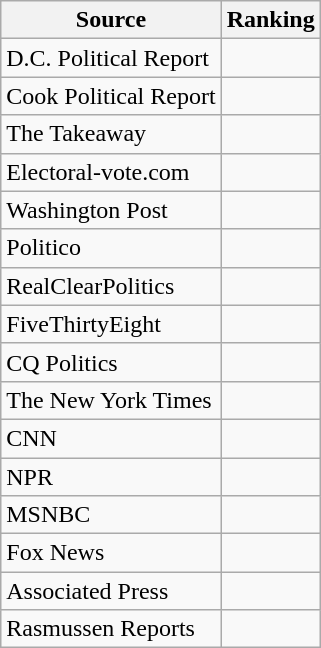<table class="wikitable">
<tr>
<th>Source</th>
<th>Ranking</th>
</tr>
<tr>
<td>D.C. Political Report</td>
<td></td>
</tr>
<tr>
<td>Cook Political Report</td>
<td></td>
</tr>
<tr>
<td>The Takeaway</td>
<td></td>
</tr>
<tr>
<td>Electoral-vote.com</td>
<td></td>
</tr>
<tr>
<td The Washington Post>Washington Post</td>
<td></td>
</tr>
<tr>
<td>Politico</td>
<td></td>
</tr>
<tr>
<td>RealClearPolitics</td>
<td></td>
</tr>
<tr>
<td>FiveThirtyEight</td>
<td></td>
</tr>
<tr>
<td>CQ Politics</td>
<td></td>
</tr>
<tr>
<td>The New York Times</td>
<td></td>
</tr>
<tr>
<td>CNN</td>
<td></td>
</tr>
<tr>
<td>NPR</td>
<td></td>
</tr>
<tr>
<td>MSNBC</td>
<td></td>
</tr>
<tr>
<td>Fox News</td>
<td></td>
</tr>
<tr>
<td>Associated Press</td>
<td></td>
</tr>
<tr>
<td>Rasmussen Reports</td>
<td></td>
</tr>
</table>
